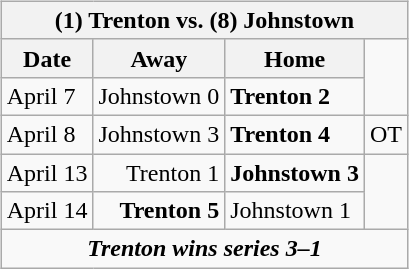<table cellspacing="10">
<tr>
<td valign="top"><br><table class="wikitable">
<tr>
<th bgcolor="#DDDDDD" colspan="4">(1) Trenton vs. (8) Johnstown</th>
</tr>
<tr>
<th>Date</th>
<th>Away</th>
<th>Home</th>
</tr>
<tr>
<td>April 7</td>
<td align="right">Johnstown 0</td>
<td><strong>Trenton 2</strong></td>
</tr>
<tr>
<td>April 8</td>
<td align="right">Johnstown 3</td>
<td><strong>Trenton 4</strong></td>
<td>OT</td>
</tr>
<tr>
<td>April 13</td>
<td align="right">Trenton 1</td>
<td><strong>Johnstown 3</strong></td>
</tr>
<tr>
<td>April 14</td>
<td align="right"><strong>Trenton 5</strong></td>
<td>Johnstown 1</td>
</tr>
<tr align="center">
<td colspan="4"><strong><em>Trenton wins series 3–1</em></strong></td>
</tr>
</table>
</td>
</tr>
</table>
